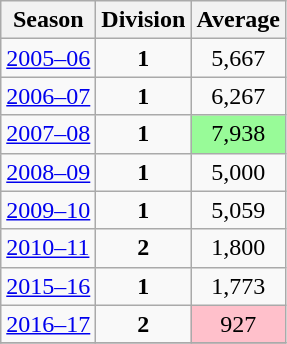<table class="wikitable">
<tr>
<th>Season</th>
<th>Division</th>
<th>Average</th>
</tr>
<tr>
<td><a href='#'>2005–06</a></td>
<td style="text-align:center;"><strong>1</strong></td>
<td style="text-align:center;">5,667</td>
</tr>
<tr>
<td><a href='#'>2006–07</a></td>
<td style="text-align:center;"><strong>1</strong></td>
<td style="text-align:center;">6,267</td>
</tr>
<tr>
<td><a href='#'>2007–08</a></td>
<td style="text-align:center;"><strong>1</strong></td>
<td style="text-align:center;" bgcolor=PaleGreen>7,938</td>
</tr>
<tr>
<td><a href='#'>2008–09</a></td>
<td style="text-align:center;"><strong>1</strong></td>
<td style="text-align:center;">5,000</td>
</tr>
<tr>
<td><a href='#'>2009–10</a></td>
<td style="text-align:center;"><strong>1</strong></td>
<td style="text-align:center;">5,059</td>
</tr>
<tr>
<td><a href='#'>2010–11</a></td>
<td style="text-align:center;"><strong>2</strong></td>
<td style="text-align:center;">1,800</td>
</tr>
<tr>
<td><a href='#'>2015–16</a></td>
<td style="text-align:center;"><strong>1</strong></td>
<td style="text-align:center;">1,773</td>
</tr>
<tr>
<td><a href='#'>2016–17</a></td>
<td style="text-align:center;"><strong>2</strong></td>
<td style="text-align:center;" bgcolor=Pink>927</td>
</tr>
<tr>
</tr>
</table>
